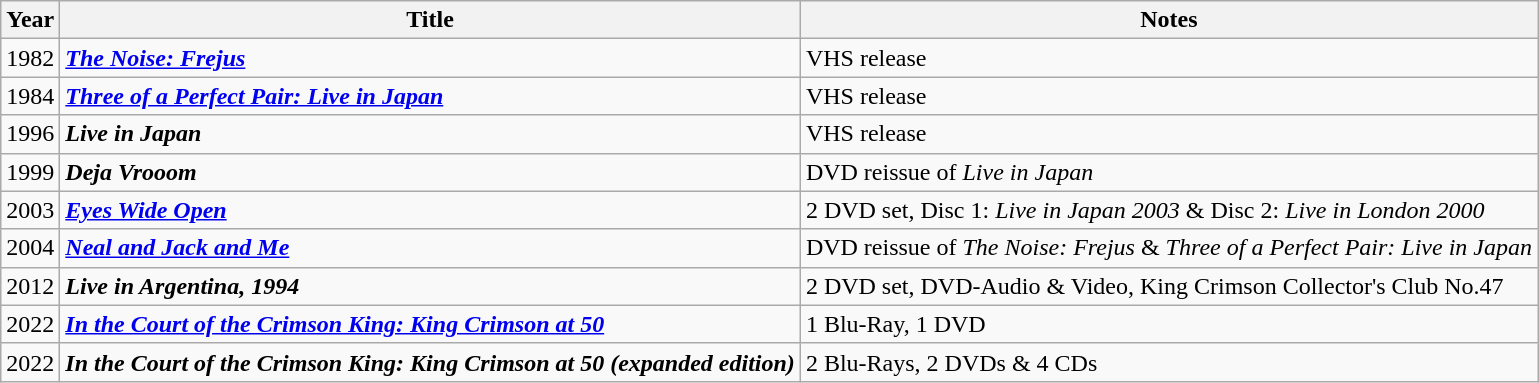<table class="wikitable" style="text-align: center">
<tr>
<th>Year</th>
<th>Title</th>
<th>Notes</th>
</tr>
<tr>
<td>1982</td>
<td align="left"><strong><em><a href='#'>The Noise: Frejus</a></em></strong></td>
<td align="left">VHS release<br></td>
</tr>
<tr>
<td>1984</td>
<td align="left"><strong><em><a href='#'>Three of a Perfect Pair: Live in Japan</a></em></strong></td>
<td align="left">VHS release<br></td>
</tr>
<tr>
<td>1996</td>
<td align="left"><strong><em>Live in Japan</em></strong></td>
<td align="left">VHS release<br></td>
</tr>
<tr>
<td>1999</td>
<td align="left"><strong><em>Deja Vrooom</em></strong></td>
<td align="left">DVD reissue of <em>Live in Japan</em><br></td>
</tr>
<tr>
<td>2003</td>
<td align="left"><strong><em><a href='#'>Eyes Wide Open</a></em></strong></td>
<td align="left">2 DVD set, Disc 1: <em>Live in Japan 2003</em> & Disc 2: <em>Live in London 2000</em><br></td>
</tr>
<tr>
<td>2004</td>
<td align="left"><strong><em><a href='#'>Neal and Jack and Me</a></em></strong></td>
<td align="left">DVD reissue of <em>The Noise: Frejus</em> & <em>Three of a Perfect Pair: Live in Japan</em><br></td>
</tr>
<tr>
<td>2012</td>
<td align="left"><strong><em>Live in Argentina, 1994</em></strong></td>
<td align="left">2 DVD set, DVD-Audio & Video, King Crimson Collector's Club No.47<br></td>
</tr>
<tr>
<td>2022</td>
<td align="left"><strong><em><a href='#'>In the Court of the Crimson King: King Crimson at 50</a></em></strong></td>
<td align="left">1 Blu-Ray, 1 DVD</td>
</tr>
<tr>
<td>2022</td>
<td align="left"><strong><em>In the Court of the Crimson King: King Crimson at 50 (expanded edition)</em></strong></td>
<td align="left">2 Blu-Rays, 2 DVDs & 4 CDs</td>
</tr>
</table>
